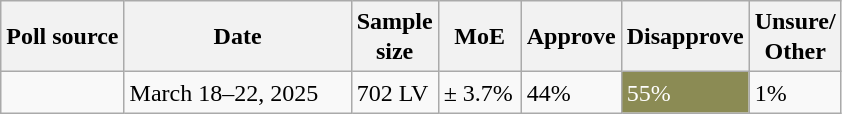<table class="wikitable sortable mw-datatable defaultcenter col1left col2left col3left sticky-table-head sticky-table-col1" style="line-height:20px;">
<tr>
<th>Poll source</th>
<th style=width:9em;>Date</th>
<th>Sample<br>size</th>
<th style=width:3em;>MoE</th>
<th>Approve</th>
<th>Disapprove</th>
<th>Unsure/<br>Other</th>
</tr>
<tr>
<td> </td>
<td>March 18–22, 2025</td>
<td>702 LV</td>
<td>± 3.7%</td>
<td>44%</td>
<td style="background:#8B8B54; color: white">55%</td>
<td>1%</td>
</tr>
</table>
